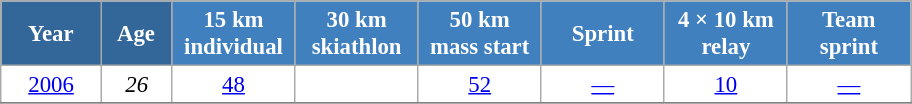<table class="wikitable" style="font-size:95%; text-align:center; border:grey solid 1px; border-collapse:collapse; background:#ffffff;">
<tr>
<th style="background-color:#369; color:white; width:60px;"> Year </th>
<th style="background-color:#369; color:white; width:40px;"> Age </th>
<th style="background-color:#4180be; color:white; width:75px;"> 15 km <br> individual </th>
<th style="background-color:#4180be; color:white; width:75px;"> 30 km <br> skiathlon </th>
<th style="background-color:#4180be; color:white; width:75px;"> 50 km <br> mass start </th>
<th style="background-color:#4180be; color:white; width:75px;"> Sprint </th>
<th style="background-color:#4180be; color:white; width:75px;"> 4 × 10 km <br> relay </th>
<th style="background-color:#4180be; color:white; width:75px;"> Team <br> sprint </th>
</tr>
<tr>
<td><a href='#'>2006</a></td>
<td><em>26</em></td>
<td><a href='#'>48</a></td>
<td><a href='#'></a></td>
<td><a href='#'>52</a></td>
<td><a href='#'>—</a></td>
<td><a href='#'>10</a></td>
<td><a href='#'>—</a></td>
</tr>
<tr>
</tr>
</table>
